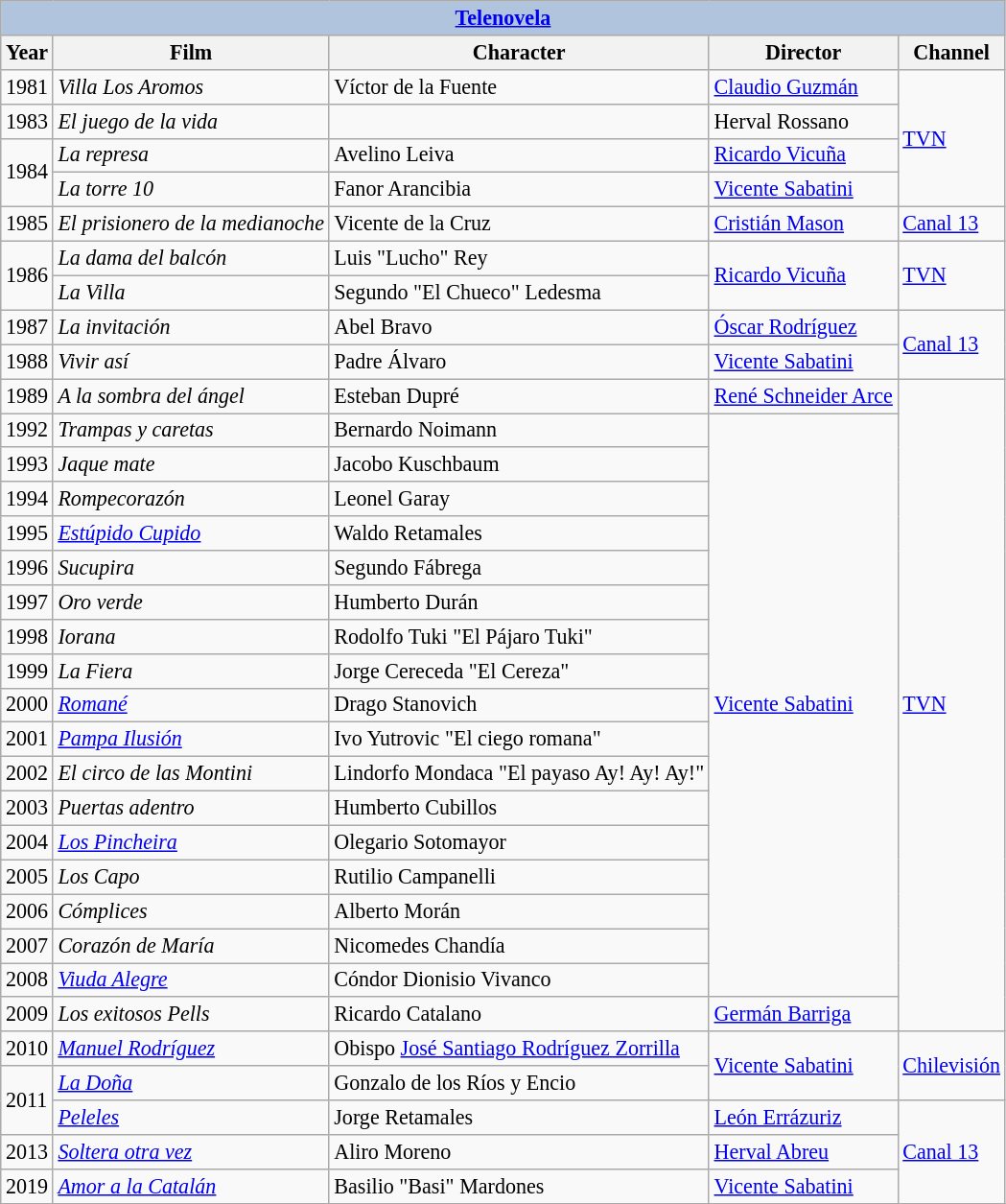<table class="wikitable" style="font-size: 92%;">
<tr>
<th colspan="6" style="background: LightSteelBlue;"><a href='#'>Telenovela</a></th>
</tr>
<tr>
<th>Year</th>
<th>Film</th>
<th>Character</th>
<th>Director</th>
<th>Channel</th>
</tr>
<tr>
<td>1981</td>
<td><em>Villa Los Aromos</em></td>
<td>Víctor de la Fuente</td>
<td><a href='#'>Claudio Guzmán</a></td>
<td rowspan="4"><a href='#'>TVN</a></td>
</tr>
<tr>
<td>1983</td>
<td><em>El juego de la vida</em></td>
<td></td>
<td>Herval Rossano</td>
</tr>
<tr>
<td rowspan="2">1984</td>
<td><em>La represa</em></td>
<td>Avelino Leiva</td>
<td><a href='#'>Ricardo Vicuña</a></td>
</tr>
<tr>
<td><em>La torre 10</em></td>
<td>Fanor Arancibia</td>
<td><a href='#'>Vicente Sabatini</a></td>
</tr>
<tr>
<td>1985</td>
<td><em>El prisionero de la medianoche</em></td>
<td>Vicente de la Cruz</td>
<td><a href='#'>Cristián Mason</a></td>
<td><a href='#'>Canal 13</a></td>
</tr>
<tr>
<td rowspan="2">1986</td>
<td><em>La dama del balcón</em></td>
<td>Luis "Lucho" Rey</td>
<td rowspan="2"><a href='#'>Ricardo Vicuña</a></td>
<td rowspan="2"><a href='#'>TVN</a></td>
</tr>
<tr>
<td><em>La Villa</em></td>
<td>Segundo "El Chueco" Ledesma</td>
</tr>
<tr>
<td>1987</td>
<td><em>La invitación</em></td>
<td>Abel Bravo</td>
<td><a href='#'>Óscar Rodríguez</a></td>
<td rowspan="2"><a href='#'>Canal 13</a></td>
</tr>
<tr>
<td>1988</td>
<td><em>Vivir así</em></td>
<td>Padre Álvaro</td>
<td><a href='#'>Vicente Sabatini</a></td>
</tr>
<tr>
<td>1989</td>
<td><em>A la sombra del ángel</em></td>
<td>Esteban Dupré</td>
<td><a href='#'>René Schneider Arce</a></td>
<td rowspan="19"><a href='#'>TVN</a></td>
</tr>
<tr>
<td>1992</td>
<td><em>Trampas y caretas</em></td>
<td>Bernardo Noimann</td>
<td rowspan="17"><a href='#'>Vicente Sabatini</a></td>
</tr>
<tr>
<td>1993</td>
<td><em>Jaque mate</em></td>
<td>Jacobo Kuschbaum</td>
</tr>
<tr>
<td>1994</td>
<td><em>Rompecorazón</em></td>
<td>Leonel Garay</td>
</tr>
<tr>
<td>1995</td>
<td><em><a href='#'>Estúpido Cupido</a></em></td>
<td>Waldo Retamales</td>
</tr>
<tr>
<td>1996</td>
<td><em>Sucupira</em></td>
<td>Segundo Fábrega</td>
</tr>
<tr>
<td>1997</td>
<td><em>Oro verde</em></td>
<td>Humberto Durán</td>
</tr>
<tr>
<td>1998</td>
<td><em>Iorana</em></td>
<td>Rodolfo Tuki "El Pájaro Tuki"</td>
</tr>
<tr>
<td>1999</td>
<td><em>La Fiera</em></td>
<td>Jorge Cereceda "El Cereza"</td>
</tr>
<tr>
<td>2000</td>
<td><em><a href='#'>Romané</a></em></td>
<td>Drago Stanovich</td>
</tr>
<tr>
<td>2001</td>
<td><em><a href='#'>Pampa Ilusión</a></em></td>
<td>Ivo Yutrovic "El ciego romana"</td>
</tr>
<tr>
<td>2002</td>
<td><em>El circo de las Montini</em></td>
<td>Lindorfo Mondaca "El payaso Ay! Ay! Ay!"</td>
</tr>
<tr>
<td>2003</td>
<td><em>Puertas adentro</em></td>
<td>Humberto Cubillos</td>
</tr>
<tr>
<td>2004</td>
<td><em><a href='#'>Los Pincheira</a></em></td>
<td>Olegario Sotomayor</td>
</tr>
<tr>
<td>2005</td>
<td><em>Los Capo</em></td>
<td>Rutilio Campanelli</td>
</tr>
<tr>
<td>2006</td>
<td><em>Cómplices</em></td>
<td>Alberto Morán</td>
</tr>
<tr>
<td>2007</td>
<td><em>Corazón de María</em></td>
<td>Nicomedes Chandía</td>
</tr>
<tr>
<td>2008</td>
<td><em><a href='#'>Viuda Alegre</a></em></td>
<td>Cóndor Dionisio Vivanco</td>
</tr>
<tr>
<td>2009</td>
<td><em>Los exitosos Pells</em></td>
<td>Ricardo Catalano</td>
<td><a href='#'>Germán Barriga</a></td>
</tr>
<tr>
<td>2010</td>
<td><em><a href='#'>Manuel Rodríguez</a></em></td>
<td>Obispo <a href='#'>José Santiago Rodríguez Zorrilla</a></td>
<td rowspan="2"><a href='#'>Vicente Sabatini</a></td>
<td rowspan="2"><a href='#'>Chilevisión</a></td>
</tr>
<tr>
<td rowspan="2">2011</td>
<td><em><a href='#'>La Doña</a></em></td>
<td>Gonzalo de los Ríos y Encio</td>
</tr>
<tr>
<td><em><a href='#'>Peleles</a></em></td>
<td>Jorge Retamales</td>
<td><a href='#'>León Errázuriz</a></td>
<td rowspan="3"><a href='#'>Canal 13</a></td>
</tr>
<tr>
<td>2013</td>
<td><em><a href='#'>Soltera otra vez</a></em></td>
<td>Aliro Moreno</td>
<td><a href='#'>Herval Abreu</a></td>
</tr>
<tr>
<td>2019</td>
<td><em><a href='#'>Amor a la Catalán</a></em></td>
<td>Basilio "Basi" Mardones</td>
<td><a href='#'>Vicente Sabatini</a></td>
</tr>
<tr>
</tr>
</table>
